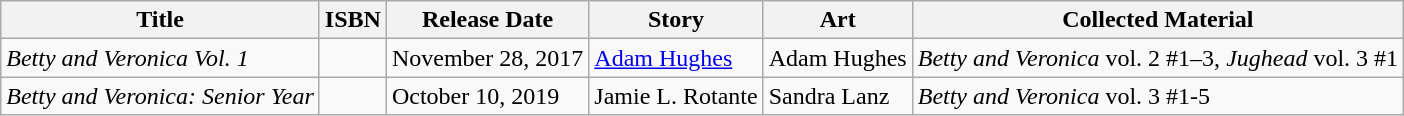<table class="wikitable">
<tr>
<th>Title</th>
<th>ISBN</th>
<th>Release Date</th>
<th>Story</th>
<th>Art</th>
<th>Collected Material</th>
</tr>
<tr>
<td><em>Betty and Veronica Vol. 1</em></td>
<td></td>
<td>November 28, 2017</td>
<td><a href='#'>Adam Hughes</a></td>
<td>Adam Hughes</td>
<td><em>Betty and Veronica</em> vol. 2 #1–3, <em>Jughead</em> vol. 3 #1</td>
</tr>
<tr>
<td><em>Betty and Veronica: Senior Year</em></td>
<td></td>
<td>October 10, 2019</td>
<td>Jamie L. Rotante</td>
<td>Sandra Lanz</td>
<td><em>Betty and Veronica</em> vol. 3 #1-5</td>
</tr>
</table>
